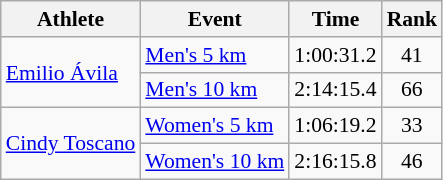<table class="wikitable" style="font-size:90%;">
<tr>
<th>Athlete</th>
<th>Event</th>
<th>Time</th>
<th>Rank</th>
</tr>
<tr align=center>
<td align=left rowspan=2><a href='#'>Emilio Ávila</a></td>
<td align=left><a href='#'>Men's 5 km</a></td>
<td>1:00:31.2</td>
<td>41</td>
</tr>
<tr align=center>
<td align=left><a href='#'>Men's 10 km</a></td>
<td>2:14:15.4</td>
<td>66</td>
</tr>
<tr align=center>
<td align=left rowspan=2><a href='#'>Cindy Toscano</a></td>
<td align=left><a href='#'>Women's 5 km</a></td>
<td>1:06:19.2</td>
<td>33</td>
</tr>
<tr align=center>
<td align=left><a href='#'>Women's 10 km</a></td>
<td>2:16:15.8</td>
<td>46</td>
</tr>
</table>
